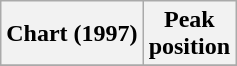<table class="wikitable sortable plainrowheaders" style="text-align:center">
<tr>
<th scope="col">Chart (1997)</th>
<th scope="col">Peak<br> position</th>
</tr>
<tr>
</tr>
</table>
